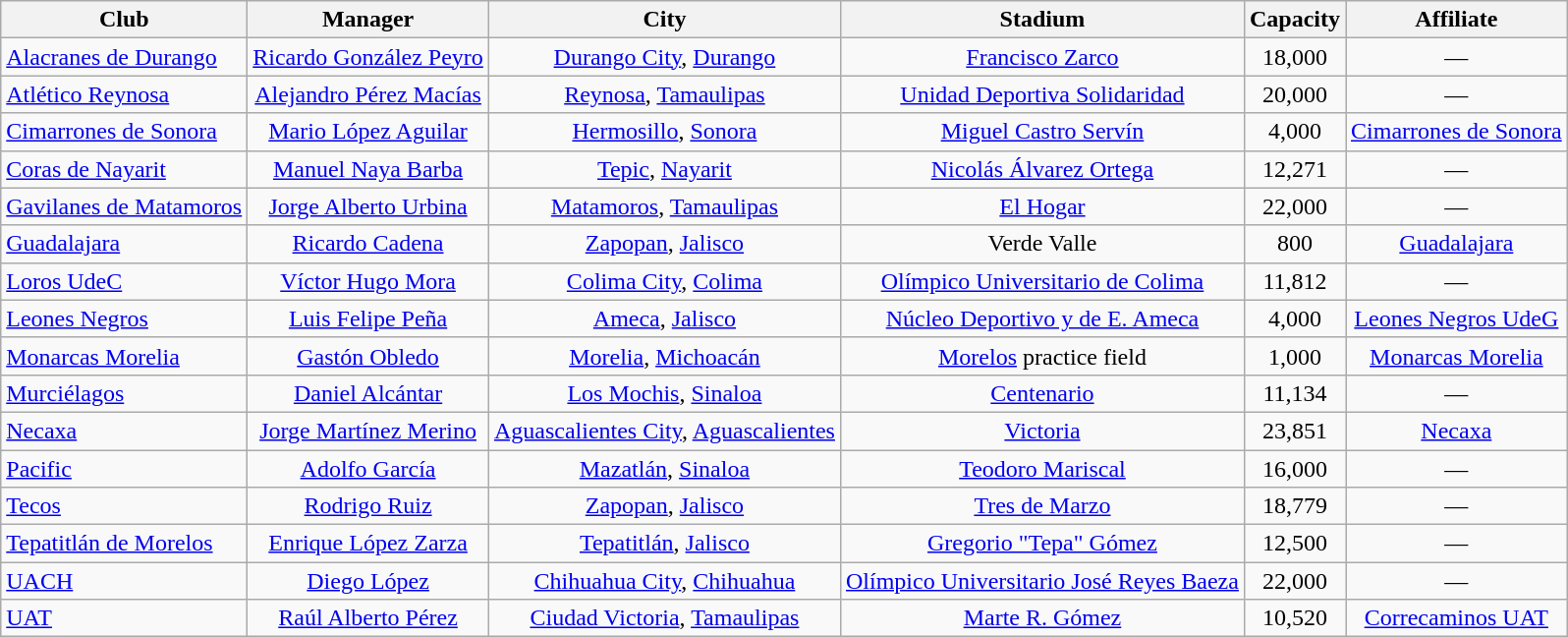<table class="wikitable sortable" style="text-align: center;">
<tr>
<th>Club</th>
<th>Manager</th>
<th>City</th>
<th>Stadium</th>
<th>Capacity</th>
<th>Affiliate</th>
</tr>
<tr>
<td align="left"><a href='#'>Alacranes de Durango</a></td>
<td> <a href='#'>Ricardo González Peyro</a></td>
<td><a href='#'>Durango City</a>, <a href='#'>Durango</a></td>
<td><a href='#'>Francisco Zarco</a></td>
<td>18,000</td>
<td>—</td>
</tr>
<tr>
<td align="left"><a href='#'>Atlético Reynosa</a></td>
<td> <a href='#'>Alejandro Pérez Macías</a></td>
<td><a href='#'>Reynosa</a>, <a href='#'>Tamaulipas</a></td>
<td><a href='#'>Unidad Deportiva Solidaridad</a></td>
<td>20,000</td>
<td>—</td>
</tr>
<tr>
<td align="left"><a href='#'>Cimarrones de Sonora</a></td>
<td> <a href='#'>Mario López Aguilar</a></td>
<td><a href='#'>Hermosillo</a>, <a href='#'>Sonora</a></td>
<td><a href='#'>Miguel Castro Servín</a></td>
<td>4,000</td>
<td><a href='#'>Cimarrones de Sonora</a></td>
</tr>
<tr>
<td align="left"><a href='#'>Coras de Nayarit</a></td>
<td> <a href='#'>Manuel Naya Barba</a></td>
<td><a href='#'>Tepic</a>, <a href='#'>Nayarit</a></td>
<td><a href='#'>Nicolás Álvarez Ortega</a></td>
<td>12,271</td>
<td>—</td>
</tr>
<tr>
<td align="left"><a href='#'>Gavilanes de Matamoros</a></td>
<td> <a href='#'>Jorge Alberto Urbina</a></td>
<td><a href='#'>Matamoros</a>, <a href='#'>Tamaulipas</a></td>
<td><a href='#'>El Hogar</a></td>
<td>22,000</td>
<td>—</td>
</tr>
<tr>
<td align="left"><a href='#'>Guadalajara</a></td>
<td> <a href='#'>Ricardo Cadena</a></td>
<td><a href='#'>Zapopan</a>, <a href='#'>Jalisco</a></td>
<td>Verde Valle</td>
<td>800</td>
<td><a href='#'>Guadalajara</a></td>
</tr>
<tr>
<td align="left"><a href='#'>Loros UdeC</a></td>
<td> <a href='#'>Víctor Hugo Mora</a></td>
<td><a href='#'>Colima City</a>, <a href='#'>Colima</a></td>
<td><a href='#'>Olímpico Universitario de Colima</a></td>
<td>11,812</td>
<td>—</td>
</tr>
<tr>
<td align="left"><a href='#'>Leones Negros</a></td>
<td> <a href='#'>Luis Felipe Peña</a></td>
<td><a href='#'>Ameca</a>, <a href='#'>Jalisco</a></td>
<td><a href='#'>Núcleo Deportivo y de E. Ameca</a></td>
<td>4,000</td>
<td><a href='#'>Leones Negros UdeG</a></td>
</tr>
<tr>
<td align="left"><a href='#'>Monarcas Morelia</a></td>
<td> <a href='#'>Gastón Obledo</a></td>
<td><a href='#'>Morelia</a>, <a href='#'>Michoacán</a></td>
<td><a href='#'>Morelos</a> practice field</td>
<td>1,000</td>
<td><a href='#'>Monarcas Morelia</a></td>
</tr>
<tr>
<td align="left"><a href='#'>Murciélagos</a></td>
<td> <a href='#'>Daniel Alcántar</a></td>
<td><a href='#'>Los Mochis</a>, <a href='#'>Sinaloa</a></td>
<td><a href='#'>Centenario</a></td>
<td>11,134</td>
<td>—</td>
</tr>
<tr>
<td align="left"><a href='#'>Necaxa</a></td>
<td> <a href='#'>Jorge Martínez Merino</a></td>
<td><a href='#'>Aguascalientes City</a>, <a href='#'>Aguascalientes</a></td>
<td><a href='#'>Victoria</a></td>
<td>23,851</td>
<td><a href='#'>Necaxa</a></td>
</tr>
<tr>
<td align="left"><a href='#'>Pacific</a></td>
<td> <a href='#'>Adolfo García</a></td>
<td><a href='#'>Mazatlán</a>, <a href='#'>Sinaloa</a></td>
<td><a href='#'>Teodoro Mariscal</a></td>
<td>16,000</td>
<td>—</td>
</tr>
<tr>
<td align="left"><a href='#'>Tecos</a></td>
<td> <a href='#'>Rodrigo Ruiz</a></td>
<td><a href='#'>Zapopan</a>, <a href='#'>Jalisco</a></td>
<td><a href='#'>Tres de Marzo</a></td>
<td>18,779</td>
<td>—</td>
</tr>
<tr>
<td align="left"><a href='#'>Tepatitlán de Morelos</a></td>
<td> <a href='#'>Enrique López Zarza</a></td>
<td><a href='#'>Tepatitlán</a>, <a href='#'>Jalisco</a></td>
<td><a href='#'>Gregorio "Tepa" Gómez</a></td>
<td>12,500</td>
<td>—</td>
</tr>
<tr>
<td align="left"><a href='#'>UACH</a></td>
<td> <a href='#'>Diego López</a></td>
<td><a href='#'>Chihuahua City</a>, <a href='#'>Chihuahua</a></td>
<td><a href='#'>Olímpico Universitario José Reyes Baeza</a></td>
<td>22,000</td>
<td>—</td>
</tr>
<tr>
<td align="left"><a href='#'>UAT</a></td>
<td> <a href='#'>Raúl Alberto Pérez</a></td>
<td><a href='#'>Ciudad Victoria</a>, <a href='#'>Tamaulipas</a></td>
<td><a href='#'>Marte R. Gómez</a></td>
<td>10,520</td>
<td><a href='#'>Correcaminos UAT</a></td>
</tr>
</table>
